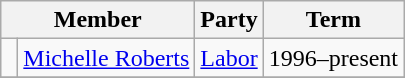<table class="wikitable">
<tr>
<th colspan="2">Member</th>
<th>Party</th>
<th>Term</th>
</tr>
<tr>
<td> </td>
<td><a href='#'>Michelle Roberts</a></td>
<td><a href='#'>Labor</a></td>
<td>1996–present</td>
</tr>
<tr>
</tr>
</table>
